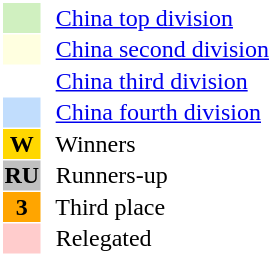<table style="border: 1px solid #ffffff; background-color: #ffffff" cellspacing="1" cellpadding="1">
<tr>
<td bgcolor="#D0F0C0" width="20"></td>
<td bgcolor="#ffffff" align="left">  <a href='#'>China top division</a></td>
</tr>
<tr>
<td bgcolor="#FFFFE0" width="20"></td>
<td bgcolor="#ffffff" align="left">  <a href='#'>China second division</a></td>
</tr>
<tr>
<th bgcolor="#ffffff" width="20"></th>
<td bgcolor="#ffffff" align="left">  <a href='#'>China third division</a></td>
</tr>
<tr>
<th bgcolor="#c1ddfd" width="20"></th>
<td bgcolor="#ffffff" align="left">  <a href='#'>China fourth division</a></td>
</tr>
<tr>
<th bgcolor="#FFD700" width="20">W</th>
<td bgcolor="#ffffff" align="left">  Winners</td>
</tr>
<tr>
<th bgcolor="#C0C0C0" width="20">RU</th>
<td bgcolor="#ffffff" align="left">  Runners-up</td>
</tr>
<tr>
<th bgcolor="#FFA500" width="20">3</th>
<td bgcolor="#ffffff" align="left">  Third place</td>
</tr>
<tr>
<th bgcolor="#ffcccc" width="20"></th>
<td bgcolor="#ffffff" align="left">  Relegated</td>
</tr>
</table>
